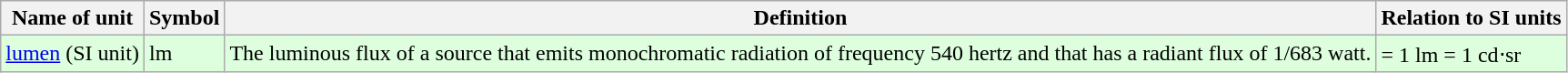<table class="wikitable">
<tr>
<th>Name of unit</th>
<th>Symbol</th>
<th>Definition</th>
<th>Relation to SI units</th>
</tr>
<tr style="background:#dfd;">
<td><a href='#'>lumen</a> (SI unit)</td>
<td>lm</td>
<td>The luminous flux of a source that emits monochromatic radiation of frequency 540 hertz and that has a radiant flux of 1/683 watt.</td>
<td>= 1 lm = 1 cd⋅sr</td>
</tr>
</table>
